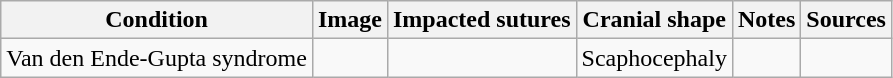<table class="wikitable sortable">
<tr>
<th>Condition</th>
<th>Image</th>
<th>Impacted sutures</th>
<th>Cranial shape</th>
<th>Notes</th>
<th>Sources</th>
</tr>
<tr>
<td>Van den Ende-Gupta syndrome</td>
<td></td>
<td></td>
<td>Scaphocephaly</td>
<td></td>
<td></td>
</tr>
</table>
